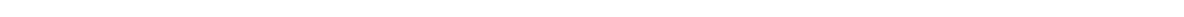<table style="width:1000px; text-align:center;">
<tr style="color:white;">
<td style="background:">7.9%</td>
<td style="background:">3.0%</td>
<td style="background:"><strong>49.0%</strong></td>
<td style="background:">40.1%</td>
</tr>
<tr>
<td></td>
<td></td>
<td></td>
<td></td>
</tr>
</table>
